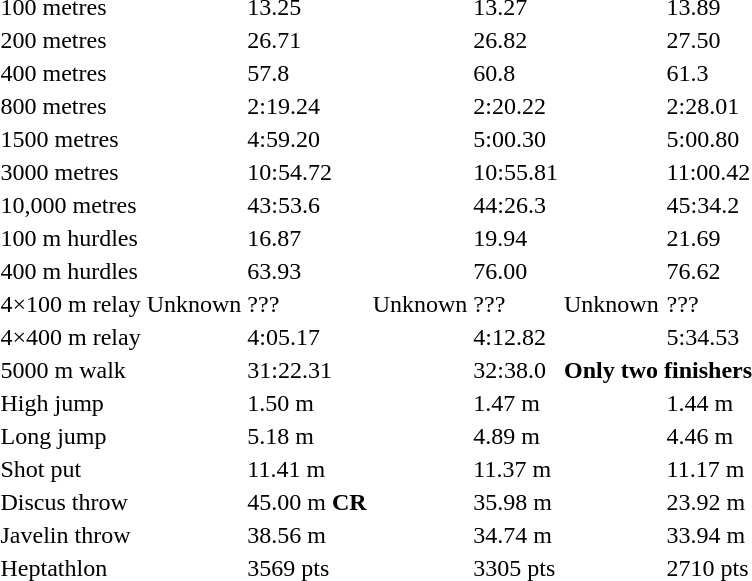<table>
<tr>
<td>100 metres</td>
<td></td>
<td>13.25</td>
<td></td>
<td>13.27</td>
<td></td>
<td>13.89</td>
</tr>
<tr>
<td>200 metres</td>
<td></td>
<td>26.71</td>
<td></td>
<td>26.82</td>
<td></td>
<td>27.50</td>
</tr>
<tr>
<td>400 metres</td>
<td></td>
<td>57.8</td>
<td></td>
<td>60.8</td>
<td></td>
<td>61.3</td>
</tr>
<tr>
<td>800 metres</td>
<td></td>
<td>2:19.24</td>
<td></td>
<td>2:20.22</td>
<td></td>
<td>2:28.01</td>
</tr>
<tr>
<td>1500 metres</td>
<td></td>
<td>4:59.20</td>
<td></td>
<td>5:00.30</td>
<td></td>
<td>5:00.80</td>
</tr>
<tr>
<td>3000 metres</td>
<td></td>
<td>10:54.72</td>
<td></td>
<td>10:55.81</td>
<td></td>
<td>11:00.42</td>
</tr>
<tr>
<td>10,000 metres</td>
<td></td>
<td>43:53.6</td>
<td></td>
<td>44:26.3</td>
<td></td>
<td>45:34.2</td>
</tr>
<tr>
<td>100 m hurdles</td>
<td></td>
<td>16.87</td>
<td></td>
<td>19.94</td>
<td></td>
<td>21.69</td>
</tr>
<tr>
<td>400 m hurdles</td>
<td></td>
<td>63.93</td>
<td></td>
<td>76.00</td>
<td></td>
<td>76.62</td>
</tr>
<tr>
<td>4×100 m relay</td>
<td>Unknown</td>
<td>???</td>
<td>Unknown</td>
<td>???</td>
<td>Unknown</td>
<td>???</td>
</tr>
<tr>
<td>4×400 m relay</td>
<td></td>
<td>4:05.17</td>
<td></td>
<td>4:12.82</td>
<td></td>
<td>5:34.53</td>
</tr>
<tr>
<td>5000 m walk</td>
<td></td>
<td>31:22.31</td>
<td></td>
<td>32:38.0</td>
<th colspan=2>Only two finishers</th>
</tr>
<tr>
<td>High jump</td>
<td></td>
<td>1.50 m</td>
<td></td>
<td>1.47 m</td>
<td></td>
<td>1.44 m</td>
</tr>
<tr>
<td>Long jump</td>
<td></td>
<td>5.18 m</td>
<td></td>
<td>4.89 m</td>
<td></td>
<td>4.46 m</td>
</tr>
<tr>
<td>Shot put</td>
<td></td>
<td>11.41 m</td>
<td></td>
<td>11.37 m</td>
<td></td>
<td>11.17 m</td>
</tr>
<tr>
<td>Discus throw</td>
<td></td>
<td>45.00 m <strong>CR</strong></td>
<td></td>
<td>35.98 m</td>
<td></td>
<td>23.92 m</td>
</tr>
<tr>
<td>Javelin throw</td>
<td></td>
<td>38.56 m</td>
<td></td>
<td>34.74 m</td>
<td></td>
<td>33.94 m</td>
</tr>
<tr>
<td>Heptathlon</td>
<td></td>
<td>3569 pts</td>
<td></td>
<td>3305 pts</td>
<td></td>
<td>2710 pts</td>
</tr>
</table>
